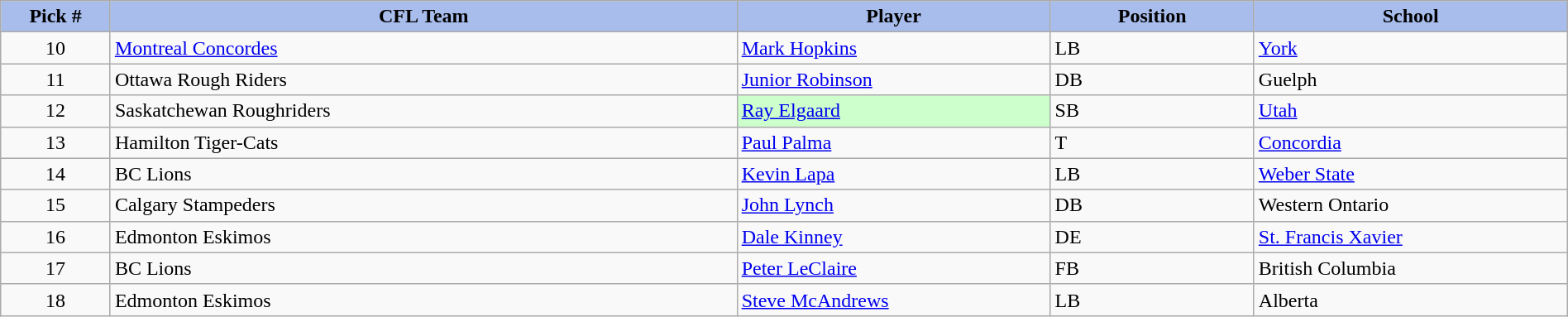<table class="wikitable" style="width: 100%">
<tr>
<th style="background:#a8bdec; width:7%;">Pick #</th>
<th style="width:40%; background:#a8bdec;">CFL Team</th>
<th style="width:20%; background:#a8bdec;">Player</th>
<th style="width:13%; background:#a8bdec;">Position</th>
<th style="width:20%; background:#a8bdec;">School</th>
</tr>
<tr>
<td align=center>10</td>
<td><a href='#'>Montreal Concordes</a></td>
<td><a href='#'>Mark Hopkins</a></td>
<td>LB</td>
<td><a href='#'>York</a></td>
</tr>
<tr>
<td align=center>11</td>
<td>Ottawa Rough Riders</td>
<td><a href='#'>Junior Robinson</a></td>
<td>DB</td>
<td>Guelph</td>
</tr>
<tr>
<td align=center>12</td>
<td>Saskatchewan Roughriders</td>
<td bgcolor="#CCFFCC"><a href='#'>Ray Elgaard</a></td>
<td>SB</td>
<td><a href='#'>Utah</a></td>
</tr>
<tr>
<td align=center>13</td>
<td>Hamilton Tiger-Cats</td>
<td><a href='#'>Paul Palma</a></td>
<td>T</td>
<td><a href='#'>Concordia</a></td>
</tr>
<tr>
<td align=center>14</td>
<td>BC Lions</td>
<td><a href='#'>Kevin Lapa</a></td>
<td>LB</td>
<td><a href='#'>Weber State</a></td>
</tr>
<tr>
<td align=center>15</td>
<td>Calgary Stampeders</td>
<td><a href='#'>John Lynch</a></td>
<td>DB</td>
<td>Western Ontario</td>
</tr>
<tr>
<td align=center>16</td>
<td>Edmonton Eskimos</td>
<td><a href='#'>Dale Kinney</a></td>
<td>DE</td>
<td><a href='#'>St. Francis Xavier</a></td>
</tr>
<tr>
<td align=center>17</td>
<td>BC Lions</td>
<td><a href='#'>Peter LeClaire</a></td>
<td>FB</td>
<td>British Columbia</td>
</tr>
<tr>
<td align=center>18</td>
<td>Edmonton Eskimos</td>
<td><a href='#'>Steve McAndrews</a></td>
<td>LB</td>
<td>Alberta</td>
</tr>
</table>
